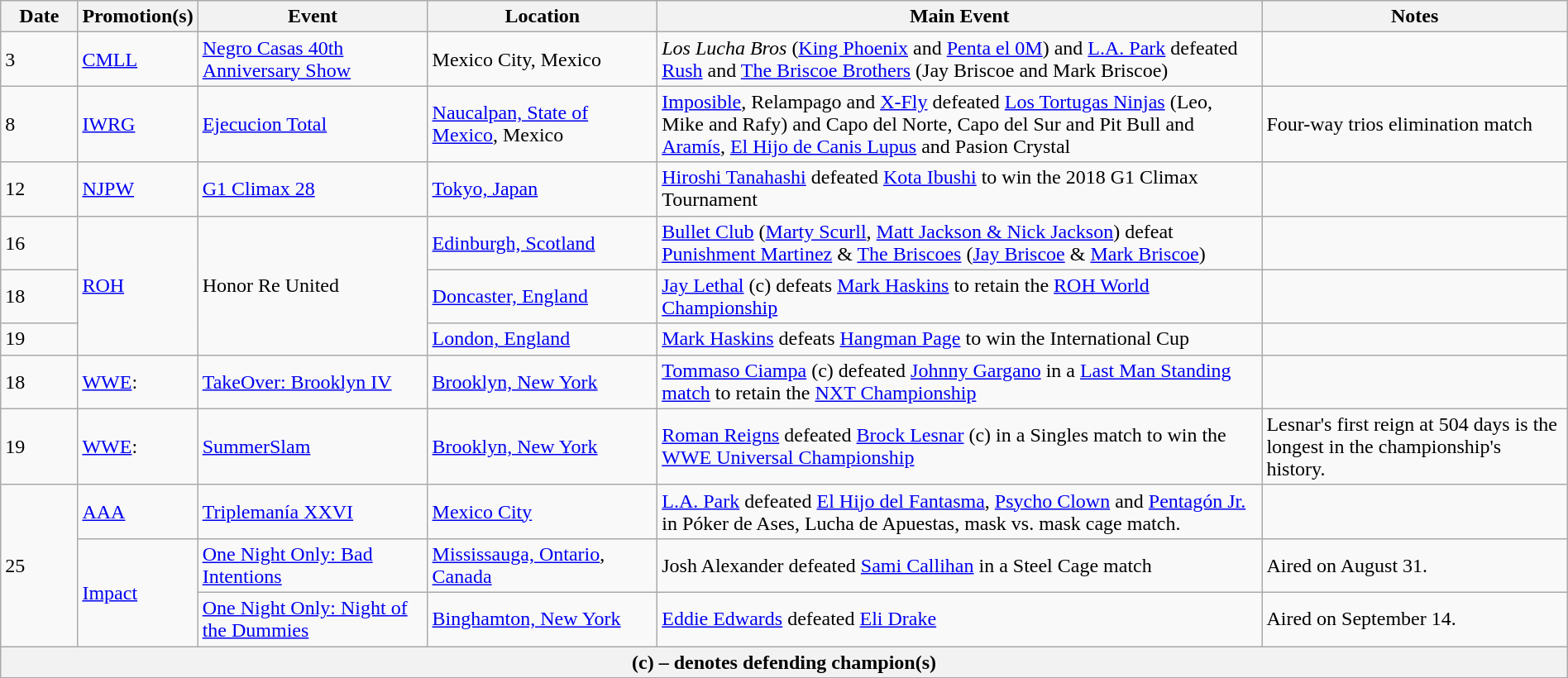<table class="wikitable" style="width:100%;">
<tr>
<th width=5%>Date</th>
<th width=5%>Promotion(s)</th>
<th style="width:15%;">Event</th>
<th style="width:15%;">Location</th>
<th style="width:40%;">Main Event</th>
<th style="width:20%;">Notes</th>
</tr>
<tr>
<td>3</td>
<td><a href='#'>CMLL</a></td>
<td><a href='#'>Negro Casas 40th Anniversary Show</a></td>
<td>Mexico City, Mexico</td>
<td><em>Los Lucha Bros</em> (<a href='#'>King Phoenix</a> and <a href='#'>Penta el 0M</a>) and <a href='#'>L.A. Park</a> defeated <a href='#'>Rush</a> and <a href='#'>The Briscoe Brothers</a> (Jay Briscoe and Mark Briscoe)</td>
<td></td>
</tr>
<tr>
<td>8</td>
<td><a href='#'>IWRG</a></td>
<td><a href='#'>Ejecucion Total</a></td>
<td><a href='#'>Naucalpan, State of Mexico</a>, Mexico</td>
<td><a href='#'>Imposible</a>, Relampago and <a href='#'>X-Fly</a> defeated <a href='#'>Los Tortugas Ninjas</a> (Leo, Mike and Rafy) and Capo del Norte, Capo del Sur and Pit Bull and <a href='#'>Aramís</a>, <a href='#'>El Hijo de Canis Lupus</a> and Pasion Crystal</td>
<td>Four-way trios elimination match</td>
</tr>
<tr>
<td>12</td>
<td><a href='#'>NJPW</a></td>
<td><a href='#'> G1 Climax 28</a></td>
<td><a href='#'>Tokyo, Japan</a></td>
<td><a href='#'>Hiroshi Tanahashi</a> defeated <a href='#'>Kota Ibushi</a> to win the 2018 G1 Climax Tournament</td>
<td></td>
</tr>
<tr>
<td>16</td>
<td rowspan="3"><a href='#'>ROH</a></td>
<td rowspan="3">Honor Re United</td>
<td><a href='#'>Edinburgh, Scotland</a></td>
<td><a href='#'>Bullet Club</a> (<a href='#'>Marty Scurll</a>, <a href='#'>Matt Jackson & Nick Jackson</a>) defeat <a href='#'>Punishment Martinez</a> & <a href='#'>The Briscoes</a> (<a href='#'>Jay Briscoe</a> & <a href='#'>Mark Briscoe</a>)</td>
<td></td>
</tr>
<tr>
<td>18</td>
<td><a href='#'>Doncaster, England</a></td>
<td><a href='#'>Jay Lethal</a> (c) defeats <a href='#'>Mark Haskins</a> to retain the <a href='#'>ROH World Championship</a></td>
<td></td>
</tr>
<tr>
<td>19</td>
<td><a href='#'>London, England</a></td>
<td><a href='#'>Mark Haskins</a> defeats <a href='#'>Hangman Page</a> to win the International Cup</td>
<td></td>
</tr>
<tr>
<td>18</td>
<td><a href='#'>WWE</a>:<br></td>
<td><a href='#'>TakeOver: Brooklyn IV</a></td>
<td><a href='#'>Brooklyn, New York</a></td>
<td><a href='#'>Tommaso Ciampa</a> (c) defeated <a href='#'>Johnny Gargano</a> in a <a href='#'>Last Man Standing match</a> to retain the <a href='#'>NXT Championship</a></td>
<td></td>
</tr>
<tr>
<td>19</td>
<td><a href='#'>WWE</a>:<br></td>
<td><a href='#'>SummerSlam</a></td>
<td><a href='#'>Brooklyn, New York</a></td>
<td><a href='#'>Roman Reigns</a> defeated <a href='#'>Brock Lesnar</a> (c) in a Singles match to win the <a href='#'>WWE Universal Championship</a></td>
<td>Lesnar's first reign at 504 days is the longest in the championship's history.</td>
</tr>
<tr>
<td rowspan=3>25</td>
<td><a href='#'>AAA</a></td>
<td><a href='#'>Triplemanía XXVI</a></td>
<td><a href='#'>Mexico City</a></td>
<td><a href='#'>L.A. Park</a> defeated <a href='#'>El Hijo del Fantasma</a>, <a href='#'>Psycho Clown</a> and <a href='#'>Pentagón Jr.</a> in Póker de Ases, Lucha de Apuestas, mask vs. mask cage match.</td>
<td></td>
</tr>
<tr>
<td rowspan=2><a href='#'>Impact</a></td>
<td><a href='#'>One Night Only: Bad Intentions</a></td>
<td><a href='#'>Mississauga, Ontario</a>, <a href='#'>Canada</a></td>
<td>Josh Alexander defeated <a href='#'>Sami Callihan</a> in a Steel Cage match</td>
<td>Aired on August 31.</td>
</tr>
<tr>
<td><a href='#'>One Night Only: Night of the Dummies</a></td>
<td><a href='#'>Binghamton, New York</a></td>
<td><a href='#'>Eddie Edwards</a> defeated <a href='#'>Eli Drake</a></td>
<td>Aired on September 14.</td>
</tr>
<tr>
<th colspan="6">(c) – denotes defending champion(s)</th>
</tr>
</table>
